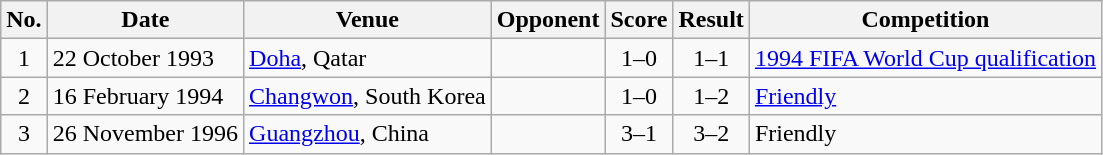<table class="wikitable sortable">
<tr>
<th>No.</th>
<th>Date</th>
<th>Venue</th>
<th>Opponent</th>
<th>Score</th>
<th>Result</th>
<th>Competition</th>
</tr>
<tr>
<td align="center">1</td>
<td>22 October 1993</td>
<td><a href='#'>Doha</a>, Qatar</td>
<td></td>
<td align="center">1–0</td>
<td align="center">1–1</td>
<td><a href='#'>1994 FIFA World Cup qualification</a></td>
</tr>
<tr>
<td align="center">2</td>
<td>16 February 1994</td>
<td><a href='#'>Changwon</a>, South Korea</td>
<td></td>
<td align="center">1–0</td>
<td align="center">1–2</td>
<td><a href='#'>Friendly</a></td>
</tr>
<tr>
<td align="center">3</td>
<td>26 November 1996</td>
<td><a href='#'>Guangzhou</a>, China</td>
<td></td>
<td align="center">3–1</td>
<td align="center">3–2</td>
<td>Friendly</td>
</tr>
</table>
